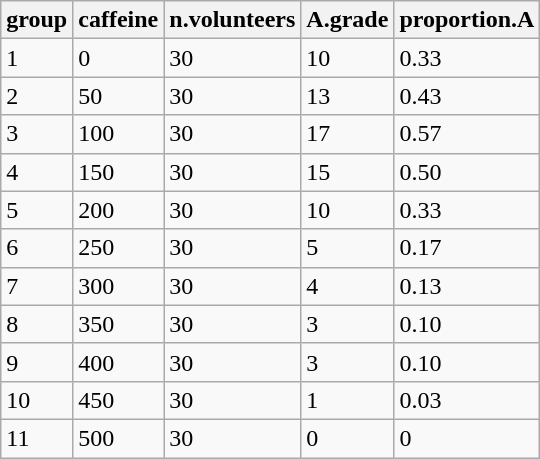<table class="wikitable">
<tr>
<th>group</th>
<th>caffeine</th>
<th>n.volunteers</th>
<th>A.grade</th>
<th>proportion.A</th>
</tr>
<tr>
<td>1</td>
<td>0</td>
<td>30</td>
<td>10</td>
<td>0.33</td>
</tr>
<tr>
<td>2</td>
<td>50</td>
<td>30</td>
<td>13</td>
<td>0.43</td>
</tr>
<tr>
<td>3</td>
<td>100</td>
<td>30</td>
<td>17</td>
<td>0.57</td>
</tr>
<tr>
<td>4</td>
<td>150</td>
<td>30</td>
<td>15</td>
<td>0.50</td>
</tr>
<tr>
<td>5</td>
<td>200</td>
<td>30</td>
<td>10</td>
<td>0.33</td>
</tr>
<tr>
<td>6</td>
<td>250</td>
<td>30</td>
<td>5</td>
<td>0.17</td>
</tr>
<tr>
<td>7</td>
<td>300</td>
<td>30</td>
<td>4</td>
<td>0.13</td>
</tr>
<tr>
<td>8</td>
<td>350</td>
<td>30</td>
<td>3</td>
<td>0.10</td>
</tr>
<tr>
<td>9</td>
<td>400</td>
<td>30</td>
<td>3</td>
<td>0.10</td>
</tr>
<tr>
<td>10</td>
<td>450</td>
<td>30</td>
<td>1</td>
<td>0.03</td>
</tr>
<tr>
<td>11</td>
<td>500</td>
<td>30</td>
<td>0</td>
<td>0</td>
</tr>
</table>
